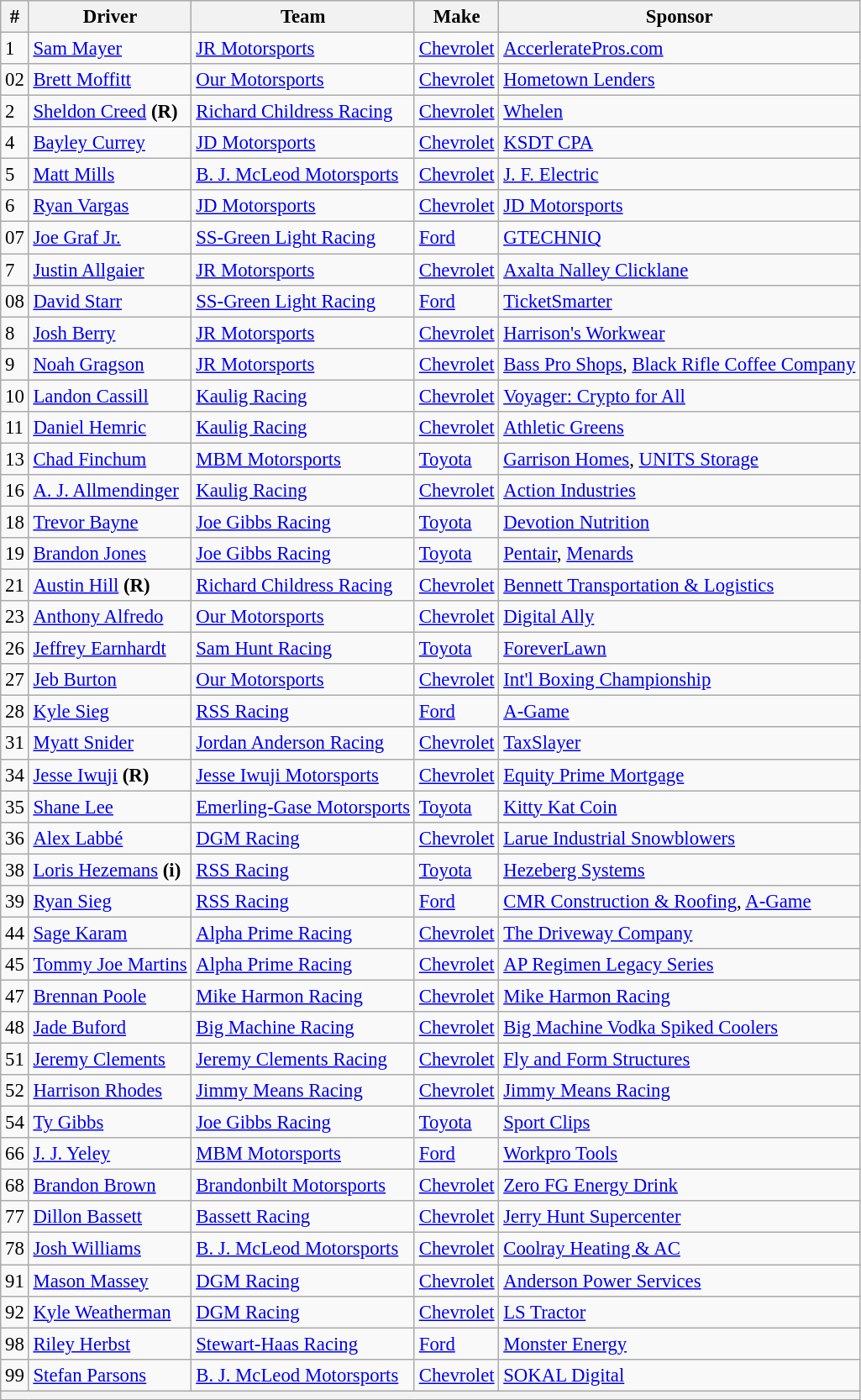<table class="wikitable" style="font-size:95%">
<tr>
<th>#</th>
<th>Driver</th>
<th>Team</th>
<th>Make</th>
<th>Sponsor</th>
</tr>
<tr>
<td>1</td>
<td><a href='#'>Sam Mayer</a></td>
<td><a href='#'>JR Motorsports</a></td>
<td><a href='#'>Chevrolet</a></td>
<td><a href='#'>AccerleratePros.com</a></td>
</tr>
<tr>
<td>02</td>
<td><a href='#'>Brett Moffitt</a></td>
<td><a href='#'>Our Motorsports</a></td>
<td><a href='#'>Chevrolet</a></td>
<td><a href='#'>Hometown Lenders</a></td>
</tr>
<tr>
<td>2</td>
<td><a href='#'>Sheldon Creed</a> <strong>(R)</strong></td>
<td><a href='#'>Richard Childress Racing</a></td>
<td><a href='#'>Chevrolet</a></td>
<td><a href='#'>Whelen</a></td>
</tr>
<tr>
<td>4</td>
<td><a href='#'>Bayley Currey</a></td>
<td><a href='#'>JD Motorsports</a></td>
<td><a href='#'>Chevrolet</a></td>
<td><a href='#'>KSDT CPA</a></td>
</tr>
<tr>
<td>5</td>
<td><a href='#'>Matt Mills</a></td>
<td><a href='#'>B. J. McLeod Motorsports</a></td>
<td><a href='#'>Chevrolet</a></td>
<td><a href='#'>J. F. Electric</a></td>
</tr>
<tr>
<td>6</td>
<td><a href='#'>Ryan Vargas</a></td>
<td><a href='#'>JD Motorsports</a></td>
<td><a href='#'>Chevrolet</a></td>
<td><a href='#'>JD Motorsports</a></td>
</tr>
<tr>
<td>07</td>
<td><a href='#'>Joe Graf Jr.</a></td>
<td><a href='#'>SS-Green Light Racing</a></td>
<td><a href='#'>Ford</a></td>
<td><a href='#'>GTECHNIQ</a></td>
</tr>
<tr>
<td>7</td>
<td><a href='#'>Justin Allgaier</a></td>
<td><a href='#'>JR Motorsports</a></td>
<td><a href='#'>Chevrolet</a></td>
<td><a href='#'>Axalta Nalley Clicklane</a></td>
</tr>
<tr>
<td>08</td>
<td><a href='#'>David Starr</a></td>
<td><a href='#'>SS-Green Light Racing</a></td>
<td><a href='#'>Ford</a></td>
<td><a href='#'>TicketSmarter</a></td>
</tr>
<tr>
<td>8</td>
<td><a href='#'>Josh Berry</a></td>
<td><a href='#'>JR Motorsports</a></td>
<td><a href='#'>Chevrolet</a></td>
<td><a href='#'>Harrison's Workwear</a></td>
</tr>
<tr>
<td>9</td>
<td><a href='#'>Noah Gragson</a></td>
<td><a href='#'>JR Motorsports</a></td>
<td><a href='#'>Chevrolet</a></td>
<td><a href='#'>Bass Pro Shops</a>, <a href='#'>Black Rifle Coffee Company</a></td>
</tr>
<tr>
<td>10</td>
<td><a href='#'>Landon Cassill</a></td>
<td><a href='#'>Kaulig Racing</a></td>
<td><a href='#'>Chevrolet</a></td>
<td><a href='#'>Voyager: Crypto for All</a></td>
</tr>
<tr>
<td>11</td>
<td><a href='#'>Daniel Hemric</a></td>
<td><a href='#'>Kaulig Racing</a></td>
<td><a href='#'>Chevrolet</a></td>
<td><a href='#'>Athletic Greens</a></td>
</tr>
<tr>
<td>13</td>
<td><a href='#'>Chad Finchum</a></td>
<td><a href='#'>MBM Motorsports</a></td>
<td><a href='#'>Toyota</a></td>
<td><a href='#'>Garrison Homes</a>, <a href='#'>UNITS Storage</a></td>
</tr>
<tr>
<td>16</td>
<td><a href='#'>A. J. Allmendinger</a></td>
<td><a href='#'>Kaulig Racing</a></td>
<td><a href='#'>Chevrolet</a></td>
<td><a href='#'>Action Industries</a></td>
</tr>
<tr>
<td>18</td>
<td><a href='#'>Trevor Bayne</a></td>
<td><a href='#'>Joe Gibbs Racing</a></td>
<td><a href='#'>Toyota</a></td>
<td><a href='#'>Devotion Nutrition</a></td>
</tr>
<tr>
<td>19</td>
<td><a href='#'>Brandon Jones</a></td>
<td><a href='#'>Joe Gibbs Racing</a></td>
<td><a href='#'>Toyota</a></td>
<td><a href='#'>Pentair</a>, <a href='#'>Menards</a></td>
</tr>
<tr>
<td>21</td>
<td><a href='#'>Austin Hill</a> <strong>(R)</strong></td>
<td><a href='#'>Richard Childress Racing</a></td>
<td><a href='#'>Chevrolet</a></td>
<td><a href='#'>Bennett Transportation & Logistics</a></td>
</tr>
<tr>
<td>23</td>
<td><a href='#'>Anthony Alfredo</a></td>
<td><a href='#'>Our Motorsports</a></td>
<td><a href='#'>Chevrolet</a></td>
<td><a href='#'>Digital Ally</a></td>
</tr>
<tr>
<td>26</td>
<td><a href='#'>Jeffrey Earnhardt</a></td>
<td><a href='#'>Sam Hunt Racing</a></td>
<td><a href='#'>Toyota</a></td>
<td><a href='#'>ForeverLawn</a></td>
</tr>
<tr>
<td>27</td>
<td><a href='#'>Jeb Burton</a></td>
<td><a href='#'>Our Motorsports</a></td>
<td><a href='#'>Chevrolet</a></td>
<td><a href='#'>Int'l Boxing Championship</a></td>
</tr>
<tr>
<td>28</td>
<td><a href='#'>Kyle Sieg</a></td>
<td><a href='#'>RSS Racing</a></td>
<td><a href='#'>Ford</a></td>
<td><a href='#'>A-Game</a></td>
</tr>
<tr>
<td>31</td>
<td><a href='#'>Myatt Snider</a></td>
<td><a href='#'>Jordan Anderson Racing</a></td>
<td><a href='#'>Chevrolet</a></td>
<td><a href='#'>TaxSlayer</a></td>
</tr>
<tr>
<td>34</td>
<td><a href='#'>Jesse Iwuji</a> <strong>(R)</strong></td>
<td><a href='#'>Jesse Iwuji Motorsports</a></td>
<td><a href='#'>Chevrolet</a></td>
<td><a href='#'>Equity Prime Mortgage</a></td>
</tr>
<tr>
<td>35</td>
<td><a href='#'>Shane Lee</a></td>
<td><a href='#'>Emerling-Gase Motorsports</a></td>
<td><a href='#'>Toyota</a></td>
<td><a href='#'>Kitty Kat Coin</a></td>
</tr>
<tr>
<td>36</td>
<td><a href='#'>Alex Labbé</a></td>
<td><a href='#'>DGM Racing</a></td>
<td><a href='#'>Chevrolet</a></td>
<td><a href='#'>Larue Industrial Snowblowers</a></td>
</tr>
<tr>
<td>38</td>
<td><a href='#'>Loris Hezemans</a> <strong>(i)</strong></td>
<td><a href='#'>RSS Racing</a></td>
<td><a href='#'>Toyota</a></td>
<td><a href='#'>Hezeberg Systems</a></td>
</tr>
<tr>
<td>39</td>
<td><a href='#'>Ryan Sieg</a></td>
<td><a href='#'>RSS Racing</a></td>
<td><a href='#'>Ford</a></td>
<td><a href='#'>CMR Construction & Roofing</a>, <a href='#'>A-Game</a></td>
</tr>
<tr>
<td>44</td>
<td><a href='#'>Sage Karam</a></td>
<td><a href='#'>Alpha Prime Racing</a></td>
<td><a href='#'>Chevrolet</a></td>
<td><a href='#'>The Driveway Company</a></td>
</tr>
<tr>
<td>45</td>
<td><a href='#'>Tommy Joe Martins</a></td>
<td><a href='#'>Alpha Prime Racing</a></td>
<td><a href='#'>Chevrolet</a></td>
<td><a href='#'>AP Regimen Legacy Series</a></td>
</tr>
<tr>
<td>47</td>
<td><a href='#'>Brennan Poole</a></td>
<td><a href='#'>Mike Harmon Racing</a></td>
<td><a href='#'>Chevrolet</a></td>
<td><a href='#'>Mike Harmon Racing</a></td>
</tr>
<tr>
<td>48</td>
<td><a href='#'>Jade Buford</a></td>
<td><a href='#'>Big Machine Racing</a></td>
<td><a href='#'>Chevrolet</a></td>
<td><a href='#'>Big Machine Vodka Spiked Coolers</a></td>
</tr>
<tr>
<td>51</td>
<td><a href='#'>Jeremy Clements</a></td>
<td><a href='#'>Jeremy Clements Racing</a></td>
<td><a href='#'>Chevrolet</a></td>
<td><a href='#'>Fly and Form Structures</a></td>
</tr>
<tr>
<td>52</td>
<td><a href='#'>Harrison Rhodes</a></td>
<td><a href='#'>Jimmy Means Racing</a></td>
<td><a href='#'>Chevrolet</a></td>
<td><a href='#'>Jimmy Means Racing</a></td>
</tr>
<tr>
<td>54</td>
<td><a href='#'>Ty Gibbs</a></td>
<td><a href='#'>Joe Gibbs Racing</a></td>
<td><a href='#'>Toyota</a></td>
<td><a href='#'>Sport Clips</a></td>
</tr>
<tr>
<td>66</td>
<td><a href='#'>J. J. Yeley</a></td>
<td><a href='#'>MBM Motorsports</a></td>
<td><a href='#'>Ford</a></td>
<td><a href='#'>Workpro Tools</a></td>
</tr>
<tr>
<td>68</td>
<td><a href='#'>Brandon Brown</a></td>
<td><a href='#'>Brandonbilt Motorsports</a></td>
<td><a href='#'>Chevrolet</a></td>
<td><a href='#'>Zero FG Energy Drink</a></td>
</tr>
<tr>
<td>77</td>
<td><a href='#'>Dillon Bassett</a></td>
<td><a href='#'>Bassett Racing</a></td>
<td><a href='#'>Chevrolet</a></td>
<td><a href='#'>Jerry Hunt Supercenter</a></td>
</tr>
<tr>
<td>78</td>
<td><a href='#'>Josh Williams</a></td>
<td><a href='#'>B. J. McLeod Motorsports</a></td>
<td><a href='#'>Chevrolet</a></td>
<td><a href='#'>Coolray Heating & AC</a></td>
</tr>
<tr>
<td>91</td>
<td><a href='#'>Mason Massey</a></td>
<td><a href='#'>DGM Racing</a></td>
<td><a href='#'>Chevrolet</a></td>
<td><a href='#'>Anderson Power Services</a></td>
</tr>
<tr>
<td>92</td>
<td><a href='#'>Kyle Weatherman</a></td>
<td><a href='#'>DGM Racing</a></td>
<td><a href='#'>Chevrolet</a></td>
<td><a href='#'>LS Tractor</a></td>
</tr>
<tr>
<td>98</td>
<td><a href='#'>Riley Herbst</a></td>
<td><a href='#'>Stewart-Haas Racing</a></td>
<td><a href='#'>Ford</a></td>
<td><a href='#'>Monster Energy</a></td>
</tr>
<tr>
<td>99</td>
<td><a href='#'>Stefan Parsons</a></td>
<td><a href='#'>B. J. McLeod Motorsports</a></td>
<td><a href='#'>Chevrolet</a></td>
<td><a href='#'>SOKAL Digital</a></td>
</tr>
<tr>
<th colspan="5"></th>
</tr>
</table>
